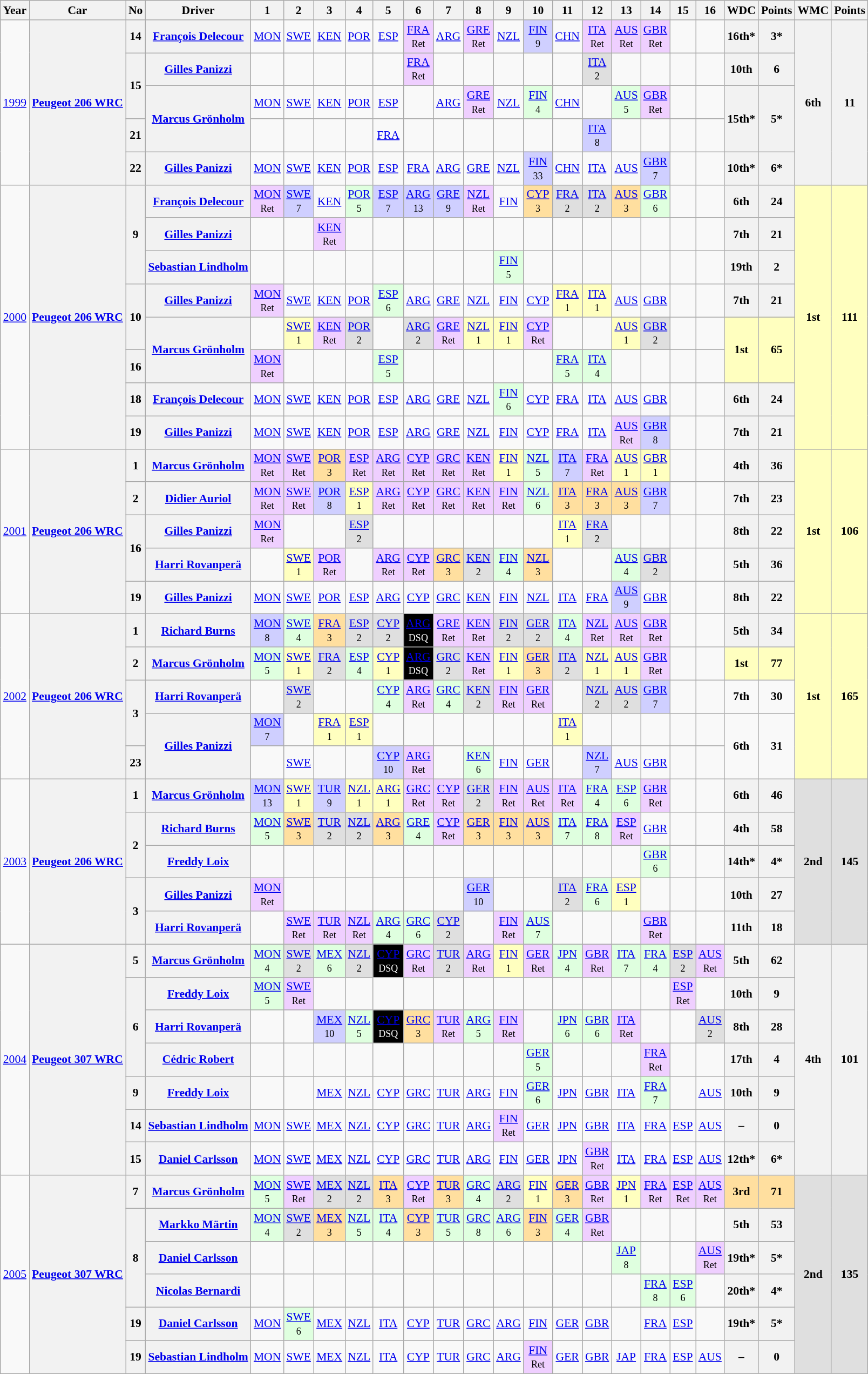<table class="wikitable" style="text-align:center; font-size:90%">
<tr>
<th>Year</th>
<th>Car</th>
<th>No</th>
<th>Driver</th>
<th>1</th>
<th>2</th>
<th>3</th>
<th>4</th>
<th>5</th>
<th>6</th>
<th>7</th>
<th>8</th>
<th>9</th>
<th>10</th>
<th>11</th>
<th>12</th>
<th>13</th>
<th>14</th>
<th>15</th>
<th>16</th>
<th>WDC</th>
<th>Points</th>
<th>WMC</th>
<th>Points</th>
</tr>
<tr>
<td rowspan="5"><a href='#'>1999</a></td>
<th rowspan="5"><a href='#'>Peugeot 206 WRC</a></th>
<th>14</th>
<th> <a href='#'>François Delecour</a></th>
<td><a href='#'>MON</a></td>
<td><a href='#'>SWE</a></td>
<td><a href='#'>KEN</a></td>
<td><a href='#'>POR</a></td>
<td><a href='#'>ESP</a></td>
<td style="background:#EFCFFF;"><a href='#'>FRA</a><br><small>Ret</small></td>
<td><a href='#'>ARG</a></td>
<td style="background:#EFCFFF;"><a href='#'>GRE</a><br><small>Ret</small></td>
<td><a href='#'>NZL</a></td>
<td style="background:#CFCFFF;"><a href='#'>FIN</a><br><small>9</small></td>
<td><a href='#'>CHN</a></td>
<td style="background:#EFCFFF;"><a href='#'>ITA</a><br><small>Ret</small></td>
<td style="background:#EFCFFF;"><a href='#'>AUS</a><br><small>Ret</small></td>
<td style="background:#EFCFFF;"><a href='#'>GBR</a><br><small>Ret</small></td>
<td></td>
<td></td>
<th>16th*</th>
<th>3*</th>
<th rowspan="5">6th</th>
<th rowspan="5">11</th>
</tr>
<tr>
<th rowspan="2">15</th>
<th> <a href='#'>Gilles Panizzi</a></th>
<td></td>
<td></td>
<td></td>
<td></td>
<td></td>
<td style="background:#EFCFFF;"><a href='#'>FRA</a><br><small>Ret</small></td>
<td></td>
<td></td>
<td></td>
<td></td>
<td></td>
<td style="background:#DFDFDF;"><a href='#'>ITA</a><br><small>2</small></td>
<td></td>
<td></td>
<td></td>
<td></td>
<th>10th</th>
<th>6</th>
</tr>
<tr>
<th rowspan="2"> <a href='#'>Marcus Grönholm</a></th>
<td><a href='#'>MON</a></td>
<td><a href='#'>SWE</a></td>
<td><a href='#'>KEN</a></td>
<td><a href='#'>POR</a></td>
<td><a href='#'>ESP</a></td>
<td></td>
<td><a href='#'>ARG</a></td>
<td style="background:#EFCFFF;"><a href='#'>GRE</a><br><small>Ret</small></td>
<td><a href='#'>NZL</a></td>
<td style="background:#DFFFDF;"><a href='#'>FIN</a><br><small>4</small></td>
<td><a href='#'>CHN</a></td>
<td></td>
<td style="background:#DFFFDF;"><a href='#'>AUS</a><br><small>5</small></td>
<td style="background:#EFCFFF;"><a href='#'>GBR</a><br><small>Ret</small></td>
<td></td>
<td></td>
<th rowspan="2">15th*</th>
<th rowspan="2">5*</th>
</tr>
<tr>
<th>21</th>
<td></td>
<td></td>
<td></td>
<td></td>
<td><a href='#'>FRA</a></td>
<td></td>
<td></td>
<td></td>
<td></td>
<td></td>
<td></td>
<td style="background:#CFCFFF;"><a href='#'>ITA</a><br><small>8</small></td>
<td></td>
<td></td>
<td></td>
<td></td>
</tr>
<tr>
<th>22</th>
<th> <a href='#'>Gilles Panizzi</a></th>
<td><a href='#'>MON</a></td>
<td><a href='#'>SWE</a></td>
<td><a href='#'>KEN</a></td>
<td><a href='#'>POR</a></td>
<td><a href='#'>ESP</a></td>
<td><a href='#'>FRA</a></td>
<td><a href='#'>ARG</a></td>
<td><a href='#'>GRE</a></td>
<td><a href='#'>NZL</a></td>
<td style="background:#CFCFFF;"><a href='#'>FIN</a><br><small>33</small></td>
<td><a href='#'>CHN</a></td>
<td><a href='#'>ITA</a></td>
<td><a href='#'>AUS</a></td>
<td style="background:#CFCFFF;"><a href='#'>GBR</a><br><small>7</small></td>
<td></td>
<td></td>
<th>10th*</th>
<th>6*</th>
</tr>
<tr>
<td rowspan="8"><a href='#'>2000</a></td>
<th rowspan="8"><a href='#'>Peugeot 206 WRC</a></th>
<th rowspan="3">9</th>
<th> <a href='#'>François Delecour</a></th>
<td style="background:#EFCFFF;"><a href='#'>MON</a><br><small>Ret</small></td>
<td style="background:#CFCFFF;"><a href='#'>SWE</a><br><small>7</small></td>
<td><a href='#'>KEN</a></td>
<td style="background:#DFFFDF;"><a href='#'>POR</a><br><small>5</small></td>
<td style="background:#CFCFFF;"><a href='#'>ESP</a><br><small>7</small></td>
<td style="background:#CFCFFF;"><a href='#'>ARG</a><br><small>13</small></td>
<td style="background:#CFCFFF;"><a href='#'>GRE</a><br><small>9</small></td>
<td style="background:#EFCFFF;"><a href='#'>NZL</a><br><small>Ret</small></td>
<td><a href='#'>FIN</a></td>
<td style="background:#FFDF9F;"><a href='#'>CYP</a><br><small>3</small></td>
<td style="background:#DFDFDF;"><a href='#'>FRA</a><br><small>2</small></td>
<td style="background:#DFDFDF;"><a href='#'>ITA</a><br><small>2</small></td>
<td style="background:#FFDF9F;"><a href='#'>AUS</a><br><small>3</small></td>
<td style="background:#DFFFDF;"><a href='#'>GBR</a><br><small>6</small></td>
<td></td>
<td></td>
<th>6th</th>
<th>24</th>
<td rowspan="8" style="background:#FFFFBF;"><strong>1st</strong></td>
<td rowspan="8" style="background:#FFFFBF;"><strong>111</strong></td>
</tr>
<tr>
<th> <a href='#'>Gilles Panizzi</a></th>
<td></td>
<td></td>
<td style="background:#EFCFFF;"><a href='#'>KEN</a><br><small>Ret</small></td>
<td></td>
<td></td>
<td></td>
<td></td>
<td></td>
<td></td>
<td></td>
<td></td>
<td></td>
<td></td>
<td></td>
<td></td>
<td></td>
<th>7th</th>
<th>21</th>
</tr>
<tr>
<th> <a href='#'>Sebastian Lindholm</a></th>
<td></td>
<td></td>
<td></td>
<td></td>
<td></td>
<td></td>
<td></td>
<td></td>
<td style="background:#DFFFDF;"><a href='#'>FIN</a><br><small>5</small></td>
<td></td>
<td></td>
<td></td>
<td></td>
<td></td>
<td></td>
<td></td>
<th>19th</th>
<th>2</th>
</tr>
<tr>
<th rowspan="2">10</th>
<th> <a href='#'>Gilles Panizzi</a></th>
<td style="background:#EFCFFF;"><a href='#'>MON</a><br><small>Ret</small></td>
<td><a href='#'>SWE</a></td>
<td><a href='#'>KEN</a></td>
<td><a href='#'>POR</a></td>
<td style="background:#DFFFDF;"><a href='#'>ESP</a><br><small>6</small></td>
<td><a href='#'>ARG</a></td>
<td><a href='#'>GRE</a></td>
<td><a href='#'>NZL</a></td>
<td><a href='#'>FIN</a></td>
<td><a href='#'>CYP</a></td>
<td style="background:#FFFFBF;"><a href='#'>FRA</a><br><small>1</small></td>
<td style="background:#FFFFBF;"><a href='#'>ITA</a><br><small>1</small></td>
<td><a href='#'>AUS</a></td>
<td><a href='#'>GBR</a></td>
<td></td>
<td></td>
<th>7th</th>
<th>21</th>
</tr>
<tr>
<th rowspan="2"> <a href='#'>Marcus Grönholm</a></th>
<td></td>
<td style="background:#FFFFBF;"><a href='#'>SWE</a><br><small>1</small></td>
<td style="background:#EFCFFF;"><a href='#'>KEN</a><br><small>Ret</small></td>
<td style="background:#DFDFDF;"><a href='#'>POR</a><br><small>2</small></td>
<td></td>
<td style="background:#DFDFDF;"><a href='#'>ARG</a><br><small>2</small></td>
<td style="background:#EFCFFF;"><a href='#'>GRE</a><br><small>Ret</small></td>
<td style="background:#FFFFBF;"><a href='#'>NZL</a><br><small>1</small></td>
<td style="background:#FFFFBF;"><a href='#'>FIN</a><br><small>1</small></td>
<td style="background:#EFCFFF;"><a href='#'>CYP</a><br><small>Ret</small></td>
<td></td>
<td></td>
<td style="background:#FFFFBF;"><a href='#'>AUS</a><br><small>1</small></td>
<td style="background:#DFDFDF;"><a href='#'>GBR</a><br><small>2</small></td>
<td></td>
<td></td>
<td rowspan="2"  style="background:#FFFFBF;"><strong>1st</strong></td>
<td rowspan="2"  style="background:#FFFFBF;"><strong>65</strong></td>
</tr>
<tr>
<th>16</th>
<td style="background:#EFCFFF;"><a href='#'>MON</a><br><small>Ret</small></td>
<td></td>
<td></td>
<td></td>
<td style="background:#DFFFDF;"><a href='#'>ESP</a><br><small>5</small></td>
<td></td>
<td></td>
<td></td>
<td></td>
<td></td>
<td style="background:#DFFFDF;"><a href='#'>FRA</a><br><small>5</small></td>
<td style="background:#DFFFDF;"><a href='#'>ITA</a><br><small>4</small></td>
<td></td>
<td></td>
<td></td>
<td></td>
</tr>
<tr>
<th>18</th>
<th> <a href='#'>François Delecour</a></th>
<td><a href='#'>MON</a></td>
<td><a href='#'>SWE</a></td>
<td><a href='#'>KEN</a></td>
<td><a href='#'>POR</a></td>
<td><a href='#'>ESP</a></td>
<td><a href='#'>ARG</a></td>
<td><a href='#'>GRE</a></td>
<td><a href='#'>NZL</a></td>
<td style="background:#DFFFDF;"><a href='#'>FIN</a><br><small>6</small></td>
<td><a href='#'>CYP</a></td>
<td><a href='#'>FRA</a></td>
<td><a href='#'>ITA</a></td>
<td><a href='#'>AUS</a></td>
<td><a href='#'>GBR</a></td>
<td></td>
<td></td>
<th>6th</th>
<th>24</th>
</tr>
<tr>
<th>19</th>
<th> <a href='#'>Gilles Panizzi</a></th>
<td><a href='#'>MON</a></td>
<td><a href='#'>SWE</a></td>
<td><a href='#'>KEN</a></td>
<td><a href='#'>POR</a></td>
<td><a href='#'>ESP</a></td>
<td><a href='#'>ARG</a></td>
<td><a href='#'>GRE</a></td>
<td><a href='#'>NZL</a></td>
<td><a href='#'>FIN</a></td>
<td><a href='#'>CYP</a></td>
<td><a href='#'>FRA</a></td>
<td><a href='#'>ITA</a></td>
<td style="background:#EFCFFF;"><a href='#'>AUS</a><br><small>Ret</small></td>
<td style="background:#CFCFFF;"><a href='#'>GBR</a><br><small>8</small></td>
<td></td>
<td></td>
<th>7th</th>
<th>21</th>
</tr>
<tr>
<td rowspan="5"><a href='#'>2001</a></td>
<th rowspan="5"><a href='#'>Peugeot 206 WRC</a></th>
<th>1</th>
<th> <a href='#'>Marcus Grönholm</a></th>
<td style="background:#EFCFFF;"><a href='#'>MON</a><br><small>Ret</small></td>
<td style="background:#EFCFFF;"><a href='#'>SWE</a><br><small>Ret</small></td>
<td style="background:#FFDF9F;"><a href='#'>POR</a><br><small>3</small></td>
<td style="background:#EFCFFF;"><a href='#'>ESP</a><br><small>Ret</small></td>
<td style="background:#EFCFFF;"><a href='#'>ARG</a><br><small>Ret</small></td>
<td style="background:#EFCFFF;"><a href='#'>CYP</a><br><small>Ret</small></td>
<td style="background:#EFCFFF;"><a href='#'>GRC</a><br><small>Ret</small></td>
<td style="background:#EFCFFF;"><a href='#'>KEN</a><br><small>Ret</small></td>
<td style="background:#FFFFBF;"><a href='#'>FIN</a><br><small>1</small></td>
<td style="background:#DFFFDF;"><a href='#'>NZL</a><br><small>5</small></td>
<td style="background:#CFCFFF;"><a href='#'>ITA</a><br><small>7</small></td>
<td style="background:#EFCFFF;"><a href='#'>FRA</a><br><small>Ret</small></td>
<td style="background:#FFFFBF;"><a href='#'>AUS</a><br><small>1</small></td>
<td style="background:#FFFFBF;"><a href='#'>GBR</a><br><small>1</small></td>
<td></td>
<td></td>
<th>4th</th>
<th>36</th>
<td rowspan="5" style="background:#FFFFBF;"><strong>1st</strong></td>
<td rowspan="5" style="background:#FFFFBF;"><strong>106</strong></td>
</tr>
<tr>
<th>2</th>
<th> <a href='#'>Didier Auriol</a></th>
<td style="background:#EFCFFF;"><a href='#'>MON</a><br><small>Ret</small></td>
<td style="background:#EFCFFF;"><a href='#'>SWE</a><br><small>Ret</small></td>
<td style="background:#CFCFFF;"><a href='#'>POR</a><br><small>8</small></td>
<td style="background:#FFFFBF;"><a href='#'>ESP</a><br><small>1</small></td>
<td style="background:#EFCFFF;"><a href='#'>ARG</a><br><small>Ret</small></td>
<td style="background:#EFCFFF;"><a href='#'>CYP</a><br><small>Ret</small></td>
<td style="background:#EFCFFF;"><a href='#'>GRC</a><br><small>Ret</small></td>
<td style="background:#EFCFFF;"><a href='#'>KEN</a><br><small>Ret</small></td>
<td style="background:#EFCFFF;"><a href='#'>FIN</a><br><small>Ret</small></td>
<td style="background:#DFFFDF;"><a href='#'>NZL</a><br><small>6</small></td>
<td style="background:#FFDF9F;"><a href='#'>ITA</a><br><small>3</small></td>
<td style="background:#FFDF9F;"><a href='#'>FRA</a><br><small>3</small></td>
<td style="background:#FFDF9F;"><a href='#'>AUS</a><br><small>3</small></td>
<td style="background:#CFCFFF;"><a href='#'>GBR</a><br><small>7</small></td>
<td></td>
<td></td>
<th>7th</th>
<th>23</th>
</tr>
<tr>
<th rowspan="2">16</th>
<th> <a href='#'>Gilles Panizzi</a></th>
<td style="background:#EFCFFF;"><a href='#'>MON</a><br><small>Ret</small></td>
<td></td>
<td></td>
<td style="background:#DFDFDF;"><a href='#'>ESP</a><br><small>2</small></td>
<td></td>
<td></td>
<td></td>
<td></td>
<td></td>
<td></td>
<td style="background:#FFFFBF;"><a href='#'>ITA</a><br><small>1</small></td>
<td style="background:#DFDFDF;"><a href='#'>FRA</a><br><small>2</small></td>
<td></td>
<td></td>
<td></td>
<td></td>
<th>8th</th>
<th>22</th>
</tr>
<tr>
<th> <a href='#'>Harri Rovanperä</a></th>
<td></td>
<td style="background:#FFFFBF;"><a href='#'>SWE</a><br><small>1</small></td>
<td style="background:#EFCFFF;"><a href='#'>POR</a><br><small>Ret</small></td>
<td></td>
<td style="background:#EFCFFF;"><a href='#'>ARG</a><br><small>Ret</small></td>
<td style="background:#EFCFFF;"><a href='#'>CYP</a><br><small>Ret</small></td>
<td style="background:#FFDF9F;"><a href='#'>GRC</a><br><small>3</small></td>
<td style="background:#DFDFDF;"><a href='#'>KEN</a><br><small>2</small></td>
<td style="background:#DFFFDF;"><a href='#'>FIN</a><br><small>4</small></td>
<td style="background:#FFDF9F;"><a href='#'>NZL</a><br><small>3</small></td>
<td></td>
<td></td>
<td style="background:#DFFFDF;"><a href='#'>AUS</a><br><small>4</small></td>
<td style="background:#DFDFDF;"><a href='#'>GBR</a><br><small>2</small></td>
<td></td>
<td></td>
<th>5th</th>
<th>36</th>
</tr>
<tr>
<th>19</th>
<th> <a href='#'>Gilles Panizzi</a></th>
<td><a href='#'>MON</a></td>
<td><a href='#'>SWE</a></td>
<td><a href='#'>POR</a></td>
<td><a href='#'>ESP</a></td>
<td><a href='#'>ARG</a></td>
<td><a href='#'>CYP</a></td>
<td><a href='#'>GRC</a></td>
<td><a href='#'>KEN</a></td>
<td><a href='#'>FIN</a></td>
<td><a href='#'>NZL</a></td>
<td><a href='#'>ITA</a></td>
<td><a href='#'>FRA</a></td>
<td style="background:#CFCFFF;"><a href='#'>AUS</a><br><small>9</small></td>
<td><a href='#'>GBR</a></td>
<td></td>
<td></td>
<th>8th</th>
<th>22</th>
</tr>
<tr>
<td rowspan="5"><a href='#'>2002</a></td>
<th rowspan="5"><a href='#'>Peugeot 206 WRC</a></th>
<th>1</th>
<th> <a href='#'>Richard Burns</a></th>
<td style="background:#CFCFFF;"><a href='#'>MON</a><br><small>8</small></td>
<td style="background:#DFFFDF;"><a href='#'>SWE</a><br><small>4</small></td>
<td style="background:#FFDF9F;"><a href='#'>FRA</a><br><small>3</small></td>
<td style="background:#DFDFDF;"><a href='#'>ESP</a><br><small>2</small></td>
<td style="background:#DFDFDF;"><a href='#'>CYP</a><br><small>2</small></td>
<td style="background:#000000; color:#ffffff"><a href='#'>ARG</a><br><small>DSQ</small></td>
<td style="background:#EFCFFF;"><a href='#'>GRE</a><br><small>Ret</small></td>
<td style="background:#EFCFFF;"><a href='#'>KEN</a><br><small>Ret</small></td>
<td style="background:#DFDFDF;"><a href='#'>FIN</a><br><small>2</small></td>
<td style="background:#DFDFDF;"><a href='#'>GER</a><br><small>2</small></td>
<td style="background:#DFFFDF;"><a href='#'>ITA</a><br><small>4</small></td>
<td style="background:#EFCFFF;"><a href='#'>NZL</a><br><small>Ret</small></td>
<td style="background:#EFCFFF;"><a href='#'>AUS</a><br><small>Ret</small></td>
<td style="background:#EFCFFF;"><a href='#'>GBR</a><br><small>Ret</small></td>
<td></td>
<td></td>
<th>5th</th>
<th>34</th>
<td rowspan="5" style="background:#FFFFBF;"><strong>1st</strong></td>
<td rowspan="5" style="background:#FFFFBF;"><strong>165</strong></td>
</tr>
<tr>
<th>2</th>
<th> <a href='#'>Marcus Grönholm</a></th>
<td style="background:#DFFFDF;"><a href='#'>MON</a><br><small>5</small></td>
<td style="background:#FFFFBF;"><a href='#'>SWE</a><br><small>1</small></td>
<td style="background:#DFDFDF;"><a href='#'>FRA</a><br><small>2</small></td>
<td style="background:#DFFFDF;"><a href='#'>ESP</a><br><small>4</small></td>
<td style="background:#FFFFBF;"><a href='#'>CYP</a><br><small>1</small></td>
<td style="background:#000000; color:#ffffff"><a href='#'>ARG</a><br><small>DSQ</small></td>
<td style="background:#DFDFDF;"><a href='#'>GRC</a><br><small>2</small></td>
<td style="background:#EFCFFF;"><a href='#'>KEN</a><br><small>Ret</small></td>
<td style="background:#FFFFBF;"><a href='#'>FIN</a><br><small>1</small></td>
<td style="background:#FFDF9F;"><a href='#'>GER</a><br><small>3</small></td>
<td style="background:#DFDFDF;"><a href='#'>ITA</a><br><small>2</small></td>
<td style="background:#FFFFBF;"><a href='#'>NZL</a><br><small>1</small></td>
<td style="background:#FFFFBF;"><a href='#'>AUS</a><br><small>1</small></td>
<td style="background:#EFCFFF;"><a href='#'>GBR</a><br><small>Ret</small></td>
<td></td>
<td></td>
<td style="background:#FFFFBF;"><strong>1st</strong></td>
<td style="background:#FFFFBF;"><strong>77</strong></td>
</tr>
<tr>
<th rowspan="2">3</th>
<th> <a href='#'>Harri Rovanperä</a></th>
<td></td>
<td style="background:#DFDFDF;"><a href='#'>SWE</a><br><small>2</small></td>
<td></td>
<td></td>
<td style="background:#DFFFDF;"><a href='#'>CYP</a><br><small>4</small></td>
<td style="background:#EFCFFF;"><a href='#'>ARG</a><br><small>Ret</small></td>
<td style="background:#DFFFDF;"><a href='#'>GRC</a><br><small>4</small></td>
<td style="background:#DFDFDF;"><a href='#'>KEN</a><br><small>2</small></td>
<td style="background:#EFCFFF;"><a href='#'>FIN</a><br><small>Ret</small></td>
<td style="background:#EFCFFF;"><a href='#'>GER</a><br><small>Ret</small></td>
<td></td>
<td style="background:#DFDFDF;"><a href='#'>NZL</a><br><small>2</small></td>
<td style="background:#DFDFDF;"><a href='#'>AUS</a><br><small>2</small></td>
<td style="background:#CFCFFF;"><a href='#'>GBR</a><br><small>7</small></td>
<td></td>
<td></td>
<td><strong>7th</strong></td>
<td><strong>30</strong></td>
</tr>
<tr>
<th rowspan="2"> <a href='#'>Gilles Panizzi</a></th>
<td style="background:#CFCFFF;"><a href='#'>MON</a><br><small>7</small></td>
<td></td>
<td style="background:#FFFFBF;"><a href='#'>FRA</a><br><small>1</small></td>
<td style="background:#FFFFBF;"><a href='#'>ESP</a><br><small>1</small></td>
<td></td>
<td></td>
<td></td>
<td></td>
<td></td>
<td></td>
<td style="background:#FFFFBF;"><a href='#'>ITA</a><br><small>1</small></td>
<td></td>
<td></td>
<td></td>
<td></td>
<td></td>
<td rowspan="2"><strong>6th</strong></td>
<td rowspan="2"><strong>31</strong></td>
</tr>
<tr>
<th>23</th>
<td></td>
<td><a href='#'>SWE</a></td>
<td></td>
<td></td>
<td style="background:#CFCFFF;"><a href='#'>CYP</a><br><small>10</small></td>
<td style="background:#EFCFFF;"><a href='#'>ARG</a><br><small>Ret</small></td>
<td></td>
<td style="background:#DFFFDF;"><a href='#'>KEN</a><br><small>6</small></td>
<td><a href='#'>FIN</a></td>
<td><a href='#'>GER</a></td>
<td></td>
<td style="background:#CFCFFF;"><a href='#'>NZL</a><br><small>7</small></td>
<td><a href='#'>AUS</a></td>
<td><a href='#'>GBR</a></td>
<td></td>
<td></td>
</tr>
<tr>
<td rowspan="5"><a href='#'>2003</a></td>
<th rowspan="5"><a href='#'>Peugeot 206 WRC</a></th>
<th>1</th>
<th> <a href='#'>Marcus Grönholm</a></th>
<td style="background:#CFCFFF;"><a href='#'>MON</a><br><small>13</small></td>
<td style="background:#FFFFBF;"><a href='#'>SWE</a><br><small>1</small></td>
<td style="background:#CFCFFF;"><a href='#'>TUR</a><br><small>9</small></td>
<td style="background:#FFFFBF;"><a href='#'>NZL</a><br><small>1</small></td>
<td style="background:#FFFFBF;"><a href='#'>ARG</a><br><small>1</small></td>
<td style="background:#EFCFFF;"><a href='#'>GRC</a><br><small>Ret</small></td>
<td style="background:#EFCFFF;"><a href='#'>CYP</a><br><small>Ret</small></td>
<td style="background:#DFDFDF;"><a href='#'>GER</a><br><small>2</small></td>
<td style="background:#EFCFFF;"><a href='#'>FIN</a><br><small>Ret</small></td>
<td style="background:#EFCFFF;"><a href='#'>AUS</a><br><small>Ret</small></td>
<td style="background:#EFCFFF;"><a href='#'>ITA</a><br><small>Ret</small></td>
<td style="background:#DFFFDF;"><a href='#'>FRA</a><br><small>4</small></td>
<td style="background:#DFFFDF;"><a href='#'>ESP</a><br><small>6</small></td>
<td style="background:#EFCFFF;"><a href='#'>GBR</a><br><small>Ret</small></td>
<td></td>
<td></td>
<th>6th</th>
<th>46</th>
<th rowspan="5" style="background:#DFDFDF;"><strong>2nd</strong></th>
<th rowspan="5" style="background:#DFDFDF;"><strong>145</strong></th>
</tr>
<tr>
<th rowspan="2">2</th>
<th> <a href='#'>Richard Burns</a></th>
<td style="background:#DFFFDF;"><a href='#'>MON</a><br><small>5</small></td>
<td style="background:#FFDF9F;"><a href='#'>SWE</a><br><small>3</small></td>
<td style="background:#DFDFDF;"><a href='#'>TUR</a><br><small>2</small></td>
<td style="background:#DFDFDF;"><a href='#'>NZL</a><br><small>2</small></td>
<td style="background:#FFDF9F;"><a href='#'>ARG</a><br><small>3</small></td>
<td style="background:#DFFFDF;"><a href='#'>GRE</a><br><small>4</small></td>
<td style="background:#EFCFFF;"><a href='#'>CYP</a><br><small>Ret</small></td>
<td style="background:#FFDF9F;"><a href='#'>GER</a><br><small>3</small></td>
<td style="background:#FFDF9F;"><a href='#'>FIN</a><br><small>3</small></td>
<td style="background:#FFDF9F;"><a href='#'>AUS</a><br><small>3</small></td>
<td style="background:#DFFFDF;"><a href='#'>ITA</a><br><small>7</small></td>
<td style="background:#DFFFDF;"><a href='#'>FRA</a><br><small>8</small></td>
<td style="background:#EFCFFF;"><a href='#'>ESP</a><br><small>Ret</small></td>
<td><a href='#'>GBR</a></td>
<td></td>
<td></td>
<th>4th</th>
<th>58</th>
</tr>
<tr>
<th> <a href='#'>Freddy Loix</a></th>
<td></td>
<td></td>
<td></td>
<td></td>
<td></td>
<td></td>
<td></td>
<td></td>
<td></td>
<td></td>
<td></td>
<td></td>
<td></td>
<td style="background:#DFFFDF;"><a href='#'>GBR</a><br><small>6</small></td>
<td></td>
<td></td>
<th>14th*</th>
<th>4*</th>
</tr>
<tr>
<th rowspan="2">3</th>
<th> <a href='#'>Gilles Panizzi</a></th>
<td style="background:#EFCFFF;"><a href='#'>MON</a><br><small>Ret</small></td>
<td></td>
<td></td>
<td></td>
<td></td>
<td></td>
<td></td>
<td style="background:#CFCFFF;"><a href='#'>GER</a><br><small>10</small></td>
<td></td>
<td></td>
<td style="background:#DFDFDF;"><a href='#'>ITA</a><br><small>2</small></td>
<td style="background:#DFFFDF;"><a href='#'>FRA</a><br><small>6</small></td>
<td style="background:#FFFFBF;"><a href='#'>ESP</a><br><small>1</small></td>
<td></td>
<td></td>
<td></td>
<th>10th</th>
<th>27</th>
</tr>
<tr>
<th> <a href='#'>Harri Rovanperä</a></th>
<td></td>
<td style="background:#EFCFFF;"><a href='#'>SWE</a><br><small>Ret</small></td>
<td style="background:#EFCFFF;"><a href='#'>TUR</a><br><small>Ret</small></td>
<td style="background:#EFCFFF;"><a href='#'>NZL</a><br><small>Ret</small></td>
<td style="background:#DFFFDF;"><a href='#'>ARG</a><br><small>4</small></td>
<td style="background:#DFFFDF;"><a href='#'>GRC</a><br><small>6</small></td>
<td style="background:#DFDFDF;"><a href='#'>CYP</a><br><small>2</small></td>
<td></td>
<td style="background:#EFCFFF;"><a href='#'>FIN</a><br><small>Ret</small></td>
<td style="background:#DFFFDF;"><a href='#'>AUS</a><br><small>7</small></td>
<td></td>
<td></td>
<td></td>
<td style="background:#EFCFFF;"><a href='#'>GBR</a><br><small>Ret</small></td>
<td></td>
<td></td>
<th>11th</th>
<th>18</th>
</tr>
<tr>
<td rowspan="7"><a href='#'>2004</a></td>
<th rowspan="7"><a href='#'>Peugeot 307 WRC</a></th>
<th>5</th>
<th> <a href='#'>Marcus Grönholm</a></th>
<td style="background:#DFFFDF;"><a href='#'>MON</a><br><small>4</small></td>
<td style="background:#DFDFDF;"><a href='#'>SWE</a><br><small>2</small></td>
<td style="background:#DFFFDF;"><a href='#'>MEX</a><br><small>6</small></td>
<td style="background:#DFDFDF;"><a href='#'>NZL</a><br><small>2</small></td>
<td style="background:#000000; color:#ffffff"><a href='#'>CYP</a><br><small>DSQ</small></td>
<td style="background:#EFCFFF;"><a href='#'>GRC</a><br><small>Ret</small></td>
<td style="background:#DFDFDF;"><a href='#'>TUR</a><br><small>2</small></td>
<td style="background:#EFCFFF;"><a href='#'>ARG</a><br><small>Ret</small></td>
<td style="background:#FFFFBF;"><a href='#'>FIN</a><br><small>1</small></td>
<td style="background:#EFCFFF;"><a href='#'>GER</a><br><small>Ret</small></td>
<td style="background:#DFFFDF;"><a href='#'>JPN</a><br><small>4</small></td>
<td style="background:#EFCFFF;"><a href='#'>GBR</a><br><small>Ret</small></td>
<td style="background:#DFFFDF;"><a href='#'>ITA</a><br><small>7</small></td>
<td style="background:#DFFFDF;"><a href='#'>FRA</a><br><small>4</small></td>
<td style="background:#DFDFDF;"><a href='#'>ESP</a><br><small>2</small></td>
<td style="background:#EFCFFF;"><a href='#'>AUS</a><br><small>Ret</small></td>
<th>5th</th>
<th>62</th>
<th rowspan="7">4th</th>
<th rowspan="7">101</th>
</tr>
<tr>
<th rowspan="3">6</th>
<th> <a href='#'>Freddy Loix</a></th>
<td style="background:#DFFFDF;"><a href='#'>MON</a><br><small>5</small></td>
<td style="background:#EFCFFF;"><a href='#'>SWE</a><br><small>Ret</small></td>
<td></td>
<td></td>
<td></td>
<td></td>
<td></td>
<td></td>
<td></td>
<td></td>
<td></td>
<td></td>
<td></td>
<td></td>
<td style="background:#EFCFFF;"><a href='#'>ESP</a><br><small>Ret</small></td>
<td></td>
<th>10th</th>
<th>9</th>
</tr>
<tr>
<th> <a href='#'>Harri Rovanperä</a></th>
<td></td>
<td></td>
<td style="background:#CFCFFF;"><a href='#'>MEX</a><br><small>10</small></td>
<td style="background:#DFFFDF;"><a href='#'>NZL</a><br><small>5</small></td>
<td style="background:#000000; color:#ffffff"><a href='#'>CYP</a><br><small>DSQ</small></td>
<td style="background:#FFDF9F;"><a href='#'>GRC</a><br><small>3</small></td>
<td style="background:#EFCFFF;"><a href='#'>TUR</a><br><small>Ret</small></td>
<td style="background:#DFFFDF;"><a href='#'>ARG</a><br><small>5</small></td>
<td style="background:#EFCFFF;"><a href='#'>FIN</a><br><small>Ret</small></td>
<td></td>
<td style="background:#DFFFDF;"><a href='#'>JPN</a><br><small>6</small></td>
<td style="background:#DFFFDF;"><a href='#'>GBR</a><br><small>6</small></td>
<td style="background:#EFCFFF;"><a href='#'>ITA</a><br><small>Ret</small></td>
<td></td>
<td></td>
<td style="background:#DFDFDF;"><a href='#'>AUS</a><br><small>2</small></td>
<th>8th</th>
<th>28</th>
</tr>
<tr>
<th> <a href='#'>Cédric Robert</a></th>
<td></td>
<td></td>
<td></td>
<td></td>
<td></td>
<td></td>
<td></td>
<td></td>
<td></td>
<td style="background:#DFFFDF;"><a href='#'>GER</a><br><small>5</small></td>
<td></td>
<td></td>
<td></td>
<td style="background:#EFCFFF;"><a href='#'>FRA</a><br><small>Ret</small></td>
<td></td>
<td></td>
<th>17th</th>
<th>4</th>
</tr>
<tr>
<th>9</th>
<th> <a href='#'>Freddy Loix</a></th>
<td></td>
<td></td>
<td><a href='#'>MEX</a></td>
<td><a href='#'>NZL</a></td>
<td><a href='#'>CYP</a></td>
<td><a href='#'>GRC</a></td>
<td><a href='#'>TUR</a></td>
<td><a href='#'>ARG</a></td>
<td><a href='#'>FIN</a></td>
<td style="background:#DFFFDF;"><a href='#'>GER</a><br><small>6</small></td>
<td><a href='#'>JPN</a></td>
<td><a href='#'>GBR</a></td>
<td><a href='#'>ITA</a></td>
<td style="background:#DFFFDF;"><a href='#'>FRA</a><br><small>7</small></td>
<td></td>
<td><a href='#'>AUS</a></td>
<th>10th</th>
<th>9</th>
</tr>
<tr>
<th>14</th>
<th> <a href='#'>Sebastian Lindholm</a></th>
<td><a href='#'>MON</a></td>
<td><a href='#'>SWE</a></td>
<td><a href='#'>MEX</a></td>
<td><a href='#'>NZL</a></td>
<td><a href='#'>CYP</a></td>
<td><a href='#'>GRC</a></td>
<td><a href='#'>TUR</a></td>
<td><a href='#'>ARG</a></td>
<td style="background:#EFCFFF;"><a href='#'>FIN</a><br><small>Ret</small></td>
<td><a href='#'>GER</a></td>
<td><a href='#'>JPN</a></td>
<td><a href='#'>GBR</a></td>
<td><a href='#'>ITA</a></td>
<td><a href='#'>FRA</a></td>
<td><a href='#'>ESP</a></td>
<td><a href='#'>AUS</a></td>
<th>–</th>
<th>0</th>
</tr>
<tr>
<th>15</th>
<th> <a href='#'>Daniel Carlsson</a></th>
<td><a href='#'>MON</a></td>
<td><a href='#'>SWE</a></td>
<td><a href='#'>MEX</a></td>
<td><a href='#'>NZL</a></td>
<td><a href='#'>CYP</a></td>
<td><a href='#'>GRC</a></td>
<td><a href='#'>TUR</a></td>
<td><a href='#'>ARG</a></td>
<td><a href='#'>FIN</a></td>
<td><a href='#'>GER</a></td>
<td><a href='#'>JPN</a></td>
<td style="background:#EFCFFF;"><a href='#'>GBR</a><br><small>Ret</small></td>
<td><a href='#'>ITA</a></td>
<td><a href='#'>FRA</a></td>
<td><a href='#'>ESP</a></td>
<td><a href='#'>AUS</a></td>
<th>12th*</th>
<th>6*</th>
</tr>
<tr>
<td rowspan="6"><a href='#'>2005</a></td>
<th rowspan="6"><a href='#'>Peugeot 307 WRC</a></th>
<th>7</th>
<th> <a href='#'>Marcus Grönholm</a></th>
<td style="background:#DFFFDF;"><a href='#'>MON</a><br><small>5</small></td>
<td style="background:#EFCFFF;"><a href='#'>SWE</a><br><small>Ret</small></td>
<td style="background:#DFDFDF;"><a href='#'>MEX</a><br><small>2</small></td>
<td style="background:#DFDFDF;"><a href='#'>NZL</a><br><small>2</small></td>
<td style="background:#FFDF9F;"><a href='#'>ITA</a><br><small>3</small></td>
<td style="background:#EFCFFF;"><a href='#'>CYP</a><br><small>Ret</small></td>
<td style="background:#FFDF9F;"><a href='#'>TUR</a><br><small>3</small></td>
<td style="background:#DFFFDF;"><a href='#'>GRC</a><br><small>4</small></td>
<td style="background:#DFDFDF;"><a href='#'>ARG</a><br><small>2</small></td>
<td style="background:#FFFFBF;"><a href='#'>FIN</a><br><small>1</small></td>
<td style="background:#FFDF9F;"><a href='#'>GER</a><br><small>3</small></td>
<td style="background:#EFCFFF;"><a href='#'>GBR</a><br><small>Ret</small></td>
<td style="background:#FFFFBF;"><a href='#'>JPN</a><br><small>1</small></td>
<td style="background:#EFCFFF;"><a href='#'>FRA</a><br><small>Ret</small></td>
<td style="background:#EFCFFF;"><a href='#'>ESP</a><br><small>Ret</small></td>
<td style="background:#EFCFFF;"><a href='#'>AUS</a><br><small>Ret</small></td>
<td style="background:#FFDF9F;"><strong>3rd</strong></td>
<td style="background:#FFDF9F;"><strong>71</strong></td>
<td rowspan="6" style="background:#DFDFDF;"><strong>2nd</strong></td>
<td rowspan="6" style="background:#DFDFDF;"><strong>135</strong></td>
</tr>
<tr>
<th rowspan="3">8</th>
<th> <a href='#'>Markko Märtin</a></th>
<td style="background:#DFFFDF;"><a href='#'>MON</a><br><small>4</small></td>
<td style="background:#DFDFDF;"><a href='#'>SWE</a><br><small>2</small></td>
<td style="background:#FFDF9F;"><a href='#'>MEX</a><br><small>3</small></td>
<td style="background:#DFFFDF;"><a href='#'>NZL</a><br><small>5</small></td>
<td style="background:#DFFFDF;"><a href='#'>ITA</a><br><small>4</small></td>
<td style="background:#FFDF9F;"><a href='#'>CYP</a><br><small>3</small></td>
<td style="background:#DFFFDF;"><a href='#'>TUR</a><br><small>5</small></td>
<td style="background:#DFFFDF;"><a href='#'>GRC</a><br><small>8</small></td>
<td style="background:#DFFFDF;"><a href='#'>ARG</a><br><small>6</small></td>
<td style="background:#FFDF9F;"><a href='#'>FIN</a><br><small>3</small></td>
<td style="background:#DFFFDF;"><a href='#'>GER</a><br><small>4</small></td>
<td style="background:#EFCFFF;"><a href='#'>GBR</a><br><small>Ret</small></td>
<td></td>
<td></td>
<td></td>
<td></td>
<th>5th</th>
<th>53</th>
</tr>
<tr>
<th> <a href='#'>Daniel Carlsson</a></th>
<td></td>
<td></td>
<td></td>
<td></td>
<td></td>
<td></td>
<td></td>
<td></td>
<td></td>
<td></td>
<td></td>
<td></td>
<td style="background:#DFFFDF;"><a href='#'>JAP</a><br><small>8</small></td>
<td></td>
<td></td>
<td style="background:#EFCFFF;"><a href='#'>AUS</a><br><small>Ret</small></td>
<th>19th*</th>
<th>5*</th>
</tr>
<tr>
<th> <a href='#'>Nicolas Bernardi</a></th>
<td></td>
<td></td>
<td></td>
<td></td>
<td></td>
<td></td>
<td></td>
<td></td>
<td></td>
<td></td>
<td></td>
<td></td>
<td></td>
<td style="background:#DFFFDF;"><a href='#'>FRA</a><br><small>8</small></td>
<td style="background:#DFFFDF;"><a href='#'>ESP</a><br><small>6</small></td>
<td></td>
<th>20th*</th>
<th>4*</th>
</tr>
<tr>
<th>19</th>
<th> <a href='#'>Daniel Carlsson</a></th>
<td><a href='#'>MON</a></td>
<td style="background:#DFFFDF;"><a href='#'>SWE</a><br><small>6</small></td>
<td><a href='#'>MEX</a></td>
<td><a href='#'>NZL</a></td>
<td><a href='#'>ITA</a></td>
<td><a href='#'>CYP</a></td>
<td><a href='#'>TUR</a></td>
<td><a href='#'>GRC</a></td>
<td><a href='#'>ARG</a></td>
<td><a href='#'>FIN</a></td>
<td><a href='#'>GER</a></td>
<td><a href='#'>GBR</a></td>
<td></td>
<td><a href='#'>FRA</a></td>
<td><a href='#'>ESP</a></td>
<td></td>
<th>19th*</th>
<th>5*</th>
</tr>
<tr>
<th>19</th>
<th> <a href='#'>Sebastian Lindholm</a></th>
<td><a href='#'>MON</a></td>
<td><a href='#'>SWE</a></td>
<td><a href='#'>MEX</a></td>
<td><a href='#'>NZL</a></td>
<td><a href='#'>ITA</a></td>
<td><a href='#'>CYP</a></td>
<td><a href='#'>TUR</a></td>
<td><a href='#'>GRC</a></td>
<td><a href='#'>ARG</a></td>
<td style="background:#EFCFFF;"><a href='#'>FIN</a><br><small>Ret</small></td>
<td><a href='#'>GER</a></td>
<td><a href='#'>GBR</a></td>
<td><a href='#'>JAP</a></td>
<td><a href='#'>FRA</a></td>
<td><a href='#'>ESP</a></td>
<td><a href='#'>AUS</a></td>
<th>–</th>
<th>0</th>
</tr>
</table>
